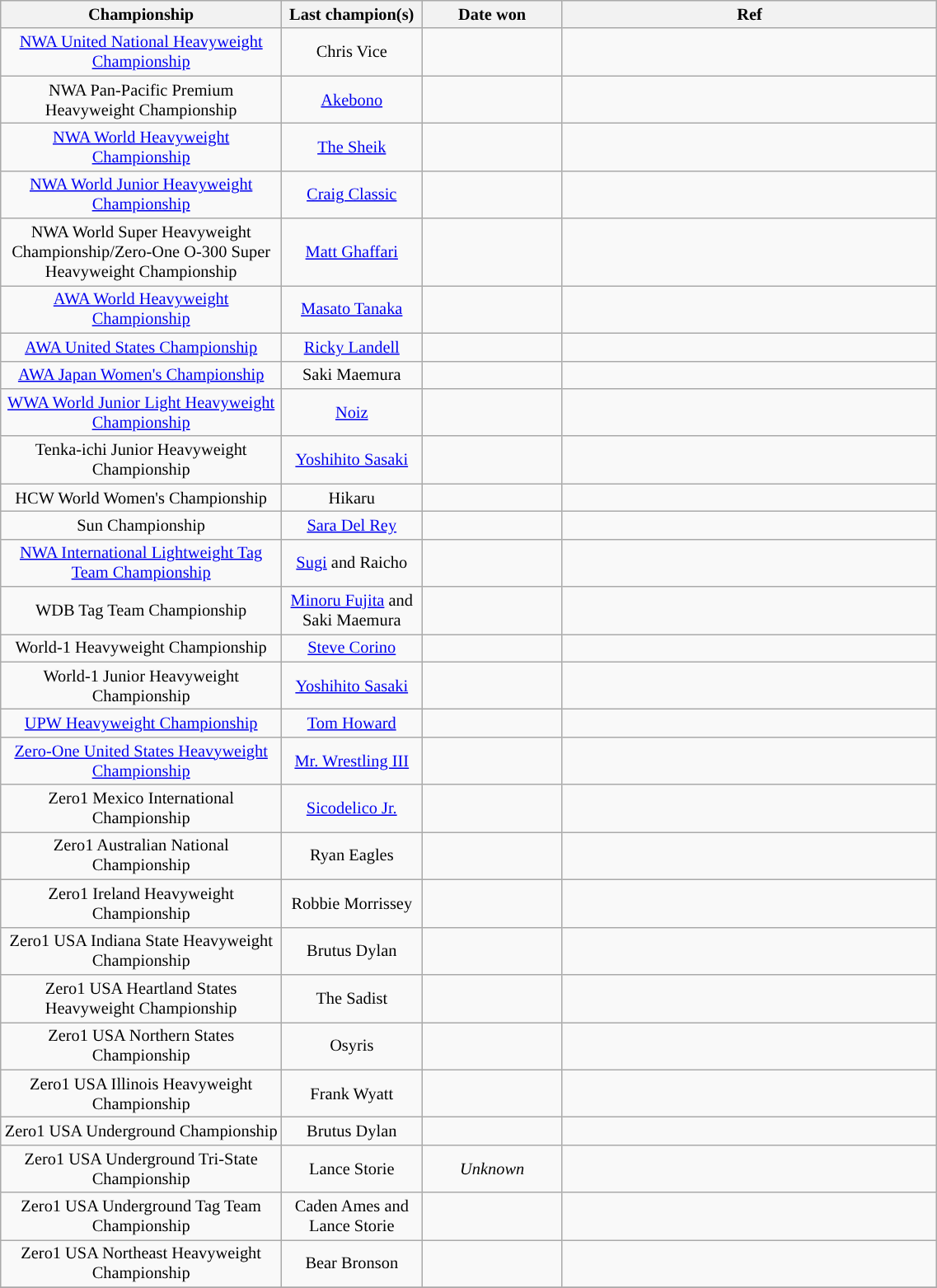<table class="wikitable" width=60% style="text-align:center; font-size:85%;">
<tr>
<th style="width: 30%">Championship</th>
<th style="width: 15%">Last champion(s)</th>
<th style="width: 15%">Date won</th>
<th style="width: 40%">Ref</th>
</tr>
<tr>
<td><a href='#'>NWA United National Heavyweight Championship</a></td>
<td>Chris Vice</td>
<td></td>
<td></td>
</tr>
<tr>
<td style="text-align:center">NWA Pan-Pacific Premium Heavyweight Championship</td>
<td><a href='#'>Akebono</a></td>
<td></td>
<td></td>
</tr>
<tr>
<td style="text-align:center"><a href='#'>NWA World Heavyweight Championship</a></td>
<td><a href='#'>The Sheik</a></td>
<td></td>
<td></td>
</tr>
<tr>
<td style="text-align:center"><a href='#'>NWA World Junior Heavyweight Championship</a></td>
<td><a href='#'>Craig Classic</a></td>
<td></td>
<td></td>
</tr>
<tr>
<td style="text-align:center">NWA World Super Heavyweight Championship/Zero-One O-300 Super Heavyweight Championship</td>
<td><a href='#'>Matt Ghaffari</a></td>
<td></td>
<td></td>
</tr>
<tr>
<td style="text-align:center"><a href='#'>AWA World Heavyweight Championship</a></td>
<td><a href='#'>Masato Tanaka</a></td>
<td></td>
<td></td>
</tr>
<tr>
<td style="text-align:center"><a href='#'>AWA United States Championship</a></td>
<td><a href='#'>Ricky Landell</a></td>
<td></td>
<td></td>
</tr>
<tr>
<td style="text-align:center"><a href='#'>AWA Japan Women's Championship</a></td>
<td>Saki Maemura</td>
<td></td>
<td></td>
</tr>
<tr>
<td style="text-align:center"><a href='#'>WWA World Junior Light Heavyweight Championship</a></td>
<td><a href='#'>Noiz</a></td>
<td></td>
<td></td>
</tr>
<tr>
<td style="text-align:center">Tenka-ichi Junior Heavyweight Championship</td>
<td><a href='#'>Yoshihito Sasaki</a></td>
<td></td>
<td></td>
</tr>
<tr>
<td style="text-align:center">HCW World Women's Championship</td>
<td>Hikaru</td>
<td></td>
<td></td>
</tr>
<tr>
<td style="text-align:center">Sun Championship</td>
<td><a href='#'>Sara Del Rey</a></td>
<td></td>
<td></td>
</tr>
<tr>
<td><a href='#'>NWA International Lightweight Tag Team Championship</a></td>
<td><a href='#'>Sugi</a> and Raicho</td>
<td></td>
<td></td>
</tr>
<tr>
<td style="text-align:center">WDB Tag Team Championship</td>
<td><a href='#'>Minoru Fujita</a> and Saki Maemura</td>
<td></td>
<td></td>
</tr>
<tr>
<td style="text-align:center">World-1 Heavyweight Championship</td>
<td><a href='#'>Steve Corino</a></td>
<td></td>
<td></td>
</tr>
<tr>
<td style="text-align:center">World-1 Junior Heavyweight Championship</td>
<td><a href='#'>Yoshihito Sasaki</a></td>
<td></td>
<td></td>
</tr>
<tr>
<td style="text-align:center"><a href='#'>UPW Heavyweight Championship</a></td>
<td><a href='#'>Tom Howard</a></td>
<td></td>
<td></td>
</tr>
<tr>
<td style="text-align:center"><a href='#'>Zero-One United States Heavyweight Championship</a></td>
<td><a href='#'>Mr. Wrestling III</a></td>
<td></td>
<td></td>
</tr>
<tr>
<td style="text-align:center">Zero1 Mexico International Championship</td>
<td><a href='#'>Sicodelico Jr.</a></td>
<td></td>
<td></td>
</tr>
<tr>
<td style="text-align:center">Zero1 Australian National Championship</td>
<td>Ryan Eagles</td>
<td></td>
<td></td>
</tr>
<tr>
<td style="text-align:center">Zero1 Ireland Heavyweight Championship</td>
<td>Robbie Morrissey</td>
<td></td>
<td></td>
</tr>
<tr>
<td style="text-align:center">Zero1 USA Indiana State Heavyweight Championship</td>
<td>Brutus Dylan</td>
<td></td>
<td></td>
</tr>
<tr>
<td style="text-align:center">Zero1 USA Heartland States Heavyweight Championship</td>
<td>The Sadist</td>
<td></td>
<td></td>
</tr>
<tr>
<td style="text-align:center">Zero1 USA Northern States Championship</td>
<td>Osyris</td>
<td></td>
<td></td>
</tr>
<tr>
<td style="text-align:center">Zero1 USA Illinois Heavyweight Championship</td>
<td>Frank Wyatt</td>
<td></td>
<td></td>
</tr>
<tr>
<td style="text-align:center">Zero1 USA Underground Championship</td>
<td>Brutus Dylan</td>
<td></td>
<td></td>
</tr>
<tr>
<td style="text-align:center">Zero1 USA Underground Tri-State Championship</td>
<td>Lance Storie</td>
<td><em>Unknown</em></td>
<td></td>
</tr>
<tr>
<td style="text-align:center">Zero1 USA Underground Tag Team Championship</td>
<td>Caden Ames and Lance Storie</td>
<td></td>
<td></td>
</tr>
<tr>
<td style="text-align:center">Zero1 USA Northeast Heavyweight Championship</td>
<td>Bear Bronson</td>
<td></td>
<td></td>
</tr>
<tr>
</tr>
</table>
